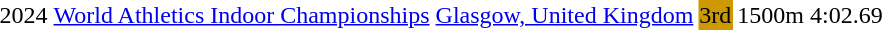<table>
<tr>
<td>2024</td>
<td><a href='#'>World Athletics Indoor Championships</a></td>
<td><a href='#'>Glasgow, United Kingdom</a></td>
<td bgcolor=cc9900>3rd</td>
<td>1500m</td>
<td>4:02.69</td>
</tr>
</table>
